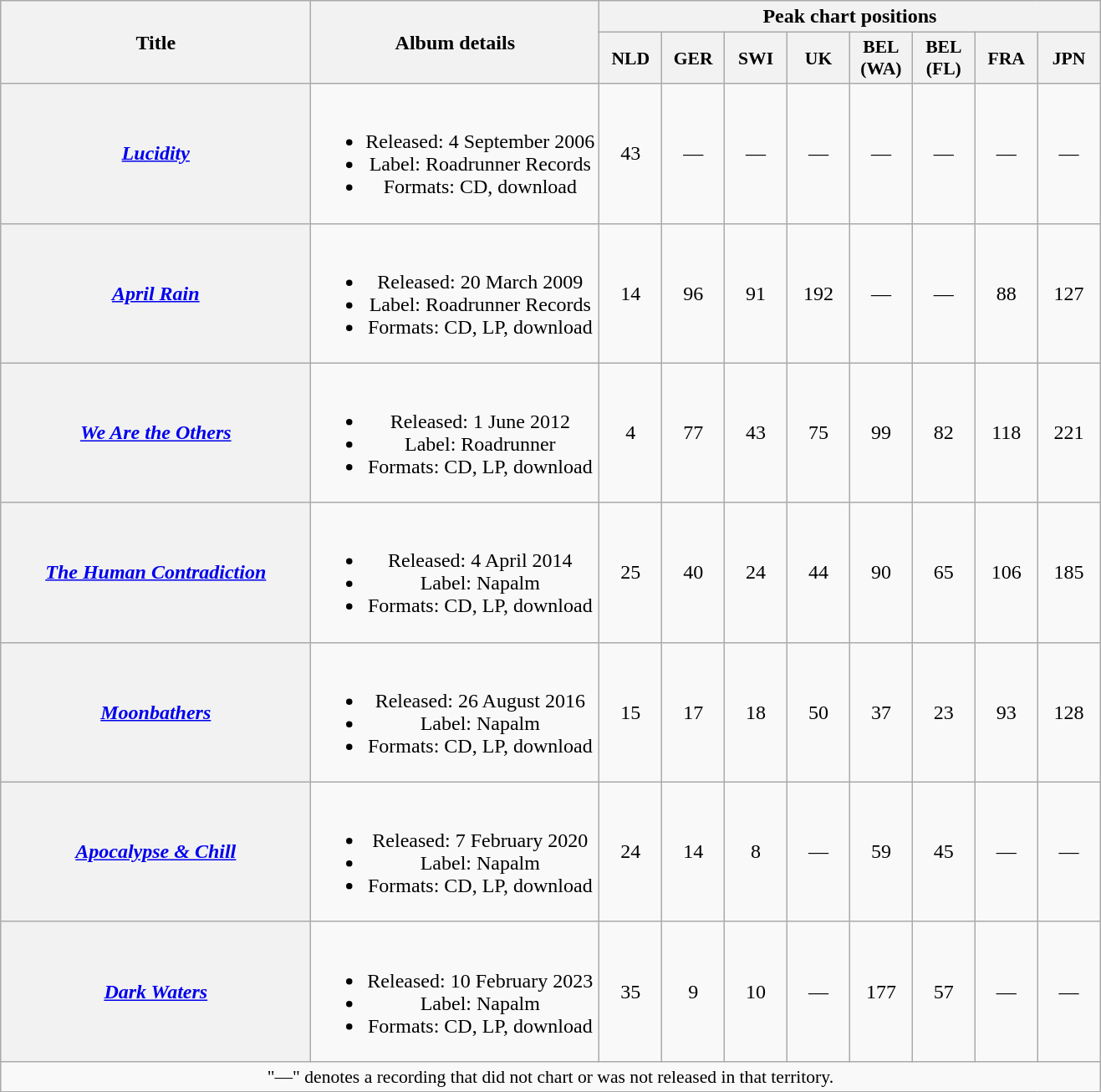<table class="wikitable plainrowheaders" style="text-align:center;">
<tr>
<th scope="col" rowspan="2" style="width:15em;">Title</th>
<th scope="col" rowspan="2">Album details</th>
<th scope="col" colspan="8">Peak chart positions</th>
</tr>
<tr>
<th scope="col" style="width:3em;font-size:90%;">NLD<br></th>
<th scope="col" style="width:3em;font-size:90%;">GER<br></th>
<th scope="col" style="width:3em;font-size:90%;">SWI<br></th>
<th scope="col" style="width:3em;font-size:90%;">UK<br></th>
<th scope="col" style="width:3em;font-size:90%;">BEL (WA)<br></th>
<th scope="col" style="width:3em;font-size:90%;">BEL (FL)<br></th>
<th scope="col" style="width:3em;font-size:90%;">FRA<br></th>
<th scope="col" style="width:3em;font-size:90%;">JPN<br></th>
</tr>
<tr>
<th scope="row"><em><a href='#'>Lucidity</a></em></th>
<td><br><ul><li>Released: 4 September 2006</li><li>Label: Roadrunner Records</li><li>Formats: CD, download</li></ul></td>
<td>43</td>
<td>—</td>
<td>—</td>
<td>—</td>
<td>—</td>
<td>—</td>
<td>—</td>
<td>—</td>
</tr>
<tr>
<th scope="row"><em><a href='#'>April Rain</a></em></th>
<td><br><ul><li>Released: 20 March 2009</li><li>Label: Roadrunner Records</li><li>Formats: CD, LP, download</li></ul></td>
<td>14</td>
<td>96</td>
<td>91</td>
<td>192</td>
<td>—</td>
<td>—</td>
<td>88</td>
<td>127</td>
</tr>
<tr>
<th scope="row"><em><a href='#'>We Are the Others</a></em></th>
<td><br><ul><li>Released: 1 June 2012</li><li>Label: Roadrunner</li><li>Formats: CD, LP, download</li></ul></td>
<td>4</td>
<td>77</td>
<td>43</td>
<td>75</td>
<td>99</td>
<td>82</td>
<td>118</td>
<td>221</td>
</tr>
<tr>
<th scope="row"><em><a href='#'>The Human Contradiction</a></em></th>
<td><br><ul><li>Released: 4 April 2014</li><li>Label: Napalm</li><li>Formats: CD, LP, download</li></ul></td>
<td>25</td>
<td>40</td>
<td>24</td>
<td>44</td>
<td>90</td>
<td>65</td>
<td>106</td>
<td>185</td>
</tr>
<tr>
<th scope="row"><em><a href='#'>Moonbathers</a></em></th>
<td><br><ul><li>Released: 26 August 2016</li><li>Label: Napalm</li><li>Formats: CD, LP, download</li></ul></td>
<td>15</td>
<td>17</td>
<td>18</td>
<td>50</td>
<td>37</td>
<td>23</td>
<td>93<br></td>
<td>128</td>
</tr>
<tr>
<th scope="row"><em><a href='#'>Apocalypse & Chill</a></em></th>
<td><br><ul><li>Released: 7 February 2020</li><li>Label: Napalm</li><li>Formats: CD, LP, download</li></ul></td>
<td>24</td>
<td>14</td>
<td>8</td>
<td>—</td>
<td>59</td>
<td>45</td>
<td>—</td>
<td>—</td>
</tr>
<tr>
<th scope="row"><em><a href='#'>Dark Waters</a></em></th>
<td><br><ul><li>Released: 10 February 2023</li><li>Label: Napalm</li><li>Formats: CD, LP, download</li></ul></td>
<td>35</td>
<td>9</td>
<td>10</td>
<td>—</td>
<td>177</td>
<td>57</td>
<td>—</td>
<td>—</td>
</tr>
<tr>
<td colspan="10" style="font-size:90%">"—" denotes a recording that did not chart or was not released in that territory.</td>
</tr>
</table>
